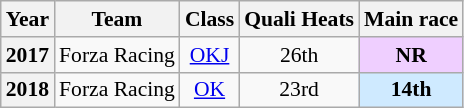<table class="wikitable" style="text-align:center; font-size:90%">
<tr>
<th>Year</th>
<th>Team</th>
<th>Class</th>
<th>Quali Heats</th>
<th>Main race</th>
</tr>
<tr>
<th>2017</th>
<td align="left"> Forza Racing</td>
<td><a href='#'>OKJ</a></td>
<td>26th</td>
<td style="background:#EFCFFF;"><strong>NR</strong></td>
</tr>
<tr>
<th>2018</th>
<td align="left"> Forza Racing</td>
<td><a href='#'>OK</a></td>
<td>23rd</td>
<td style="background:#CFEAFF;"><strong>14th</strong></td>
</tr>
</table>
